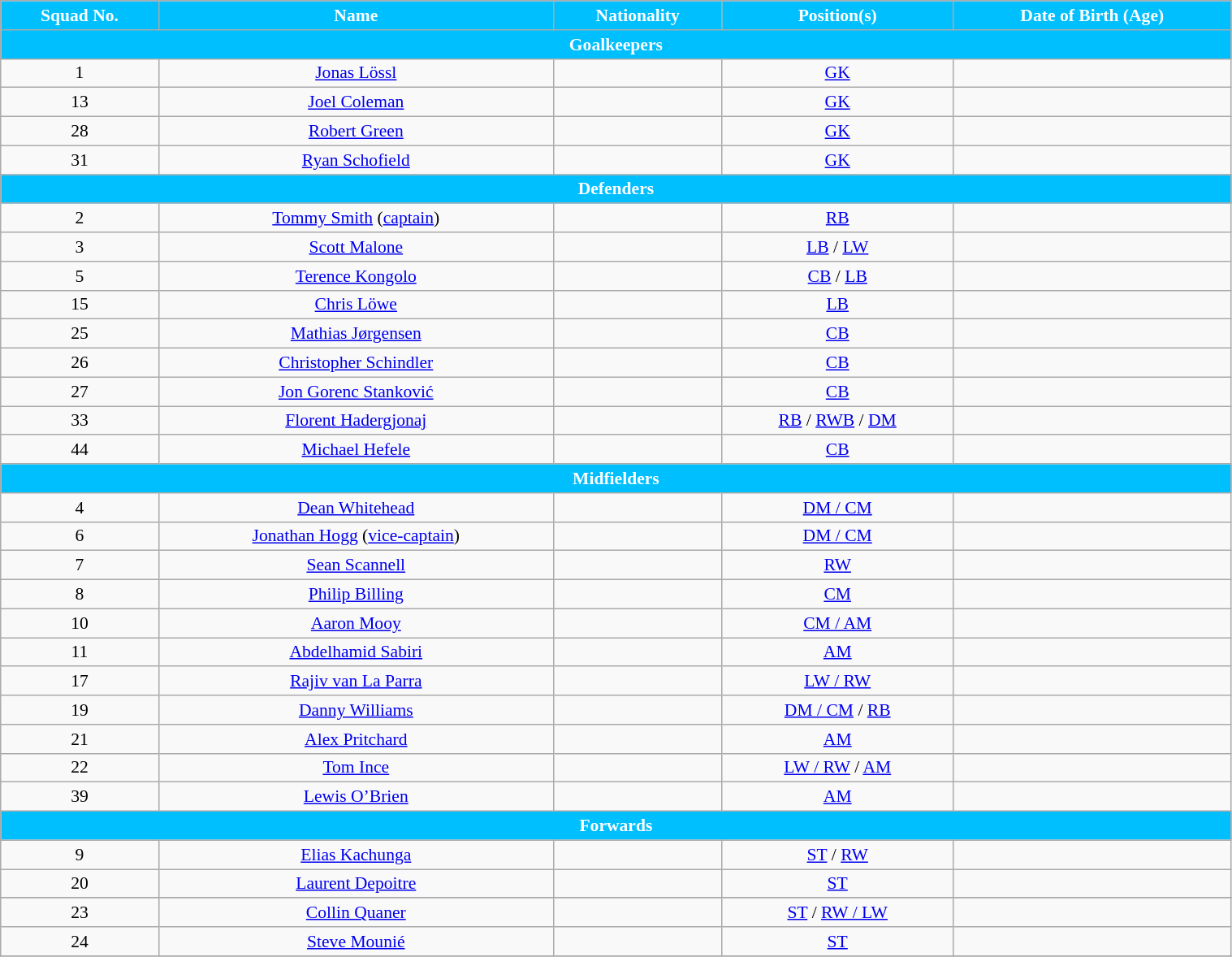<table class="wikitable" style="text-align:center; font-size:90%; width:80%;">
<tr>
<th style="background:#00BFFF; color:#FFFFFF; text-align:center;">Squad No.</th>
<th style="background:#00BFFF; color:#FFFFFF; text-align:center;">Name</th>
<th style="background:#00BFFF; color:#FFFFFF; text-align:center;">Nationality</th>
<th style="background:#00BFFF; color:#FFFFFF; text-align:center;">Position(s)</th>
<th style="background:#00BFFF; color:#FFFFFF; text-align:center;">Date of Birth (Age)</th>
</tr>
<tr>
<th colspan="6" style="background:#00BFFF; color:#FFFFFF; text-align:center">Goalkeepers</th>
</tr>
<tr>
<td>1</td>
<td><a href='#'>Jonas Lössl</a></td>
<td></td>
<td><a href='#'>GK</a></td>
<td></td>
</tr>
<tr>
<td>13</td>
<td><a href='#'>Joel Coleman</a></td>
<td></td>
<td><a href='#'>GK</a></td>
<td></td>
</tr>
<tr>
<td>28</td>
<td><a href='#'>Robert Green</a></td>
<td></td>
<td><a href='#'>GK</a></td>
<td></td>
</tr>
<tr>
<td>31</td>
<td><a href='#'>Ryan Schofield</a></td>
<td></td>
<td><a href='#'>GK</a></td>
<td></td>
</tr>
<tr>
<th colspan="6" style="background:#00BFFF; color:#FFFFFF; text-align:center">Defenders</th>
</tr>
<tr>
<td>2</td>
<td><a href='#'>Tommy Smith</a> (<a href='#'>captain</a>)</td>
<td></td>
<td><a href='#'>RB</a></td>
<td></td>
</tr>
<tr>
<td>3</td>
<td><a href='#'>Scott Malone</a></td>
<td></td>
<td><a href='#'>LB</a> / <a href='#'>LW</a></td>
<td></td>
</tr>
<tr>
<td>5</td>
<td><a href='#'>Terence Kongolo</a></td>
<td></td>
<td><a href='#'>CB</a> / <a href='#'>LB</a></td>
<td></td>
</tr>
<tr>
<td>15</td>
<td><a href='#'>Chris Löwe</a></td>
<td></td>
<td><a href='#'>LB</a></td>
<td></td>
</tr>
<tr>
<td>25</td>
<td><a href='#'>Mathias Jørgensen</a></td>
<td></td>
<td><a href='#'>CB</a></td>
<td></td>
</tr>
<tr>
<td>26</td>
<td><a href='#'>Christopher Schindler</a></td>
<td></td>
<td><a href='#'>CB</a></td>
<td></td>
</tr>
<tr>
<td>27</td>
<td><a href='#'>Jon Gorenc Stanković</a></td>
<td></td>
<td><a href='#'>CB</a></td>
<td></td>
</tr>
<tr>
<td>33</td>
<td><a href='#'>Florent Hadergjonaj</a></td>
<td></td>
<td><a href='#'>RB</a> / <a href='#'>RWB</a> / <a href='#'>DM</a></td>
<td></td>
</tr>
<tr>
<td>44</td>
<td><a href='#'>Michael Hefele</a></td>
<td></td>
<td><a href='#'>CB</a></td>
<td></td>
</tr>
<tr>
<th colspan="6" style="background:#00BFFF; color:#FFFFFF; text-align:center">Midfielders</th>
</tr>
<tr>
<td>4</td>
<td><a href='#'>Dean Whitehead</a></td>
<td></td>
<td><a href='#'>DM / CM</a></td>
<td></td>
</tr>
<tr>
<td>6</td>
<td><a href='#'>Jonathan Hogg</a> (<a href='#'>vice-captain</a>)</td>
<td></td>
<td><a href='#'>DM / CM</a></td>
<td></td>
</tr>
<tr>
<td>7</td>
<td><a href='#'>Sean Scannell</a></td>
<td></td>
<td><a href='#'>RW</a></td>
<td></td>
</tr>
<tr>
<td>8</td>
<td><a href='#'>Philip Billing</a></td>
<td></td>
<td><a href='#'>CM</a></td>
<td></td>
</tr>
<tr>
<td>10</td>
<td><a href='#'>Aaron Mooy</a></td>
<td></td>
<td><a href='#'>CM / AM</a></td>
<td></td>
</tr>
<tr>
<td>11</td>
<td><a href='#'>Abdelhamid Sabiri</a></td>
<td></td>
<td><a href='#'>AM</a></td>
<td></td>
</tr>
<tr>
<td>17</td>
<td><a href='#'>Rajiv van La Parra</a></td>
<td></td>
<td><a href='#'>LW / RW</a></td>
<td></td>
</tr>
<tr>
<td>19</td>
<td><a href='#'>Danny Williams</a></td>
<td></td>
<td><a href='#'>DM / CM</a> / <a href='#'>RB</a></td>
<td></td>
</tr>
<tr>
<td>21</td>
<td><a href='#'>Alex Pritchard</a></td>
<td></td>
<td><a href='#'>AM</a></td>
<td></td>
</tr>
<tr>
<td>22</td>
<td><a href='#'>Tom Ince</a></td>
<td></td>
<td><a href='#'>LW / RW</a> / <a href='#'>AM</a></td>
<td></td>
</tr>
<tr>
<td>39</td>
<td><a href='#'>Lewis O’Brien</a></td>
<td></td>
<td><a href='#'>AM</a></td>
<td></td>
</tr>
<tr>
<th style="background:#00BFFF; color:#FFFFFF; text-align:center" colspan="6">Forwards</th>
</tr>
<tr>
<td>9</td>
<td><a href='#'>Elias Kachunga</a></td>
<td></td>
<td><a href='#'>ST</a> / <a href='#'>RW</a></td>
<td></td>
</tr>
<tr>
<td>20</td>
<td><a href='#'>Laurent Depoitre</a></td>
<td></td>
<td><a href='#'>ST</a></td>
<td></td>
</tr>
<tr>
</tr>
<tr>
<td>23</td>
<td><a href='#'>Collin Quaner</a></td>
<td></td>
<td><a href='#'>ST</a> / <a href='#'>RW / LW</a></td>
<td></td>
</tr>
<tr>
<td>24</td>
<td><a href='#'>Steve Mounié</a></td>
<td></td>
<td><a href='#'>ST</a></td>
<td></td>
</tr>
<tr>
</tr>
</table>
